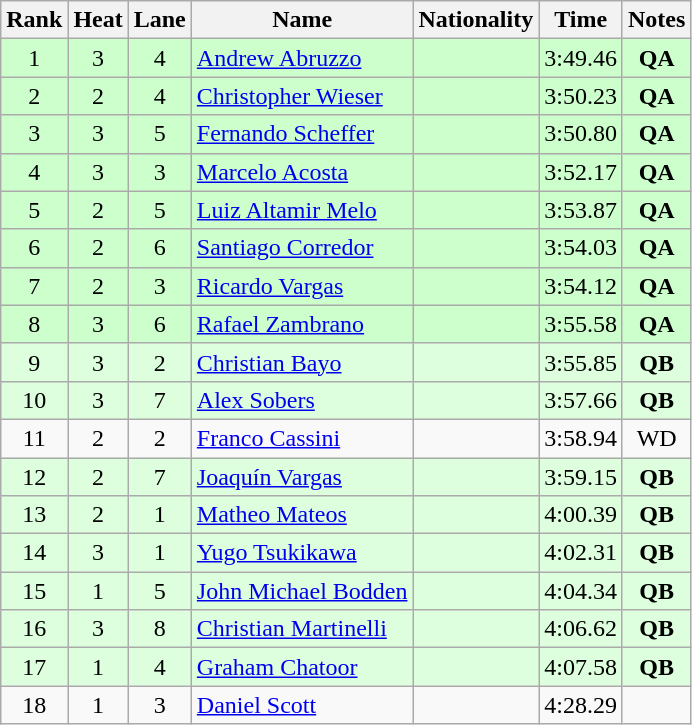<table class="wikitable sortable" style="text-align:center">
<tr>
<th>Rank</th>
<th>Heat</th>
<th>Lane</th>
<th>Name</th>
<th>Nationality</th>
<th>Time</th>
<th>Notes</th>
</tr>
<tr bgcolor=ccffcc>
<td>1</td>
<td>3</td>
<td>4</td>
<td align=left><a href='#'>Andrew Abruzzo</a></td>
<td align=left></td>
<td>3:49.46</td>
<td><strong>QA</strong></td>
</tr>
<tr bgcolor=ccffcc>
<td>2</td>
<td>2</td>
<td>4</td>
<td align=left><a href='#'>Christopher Wieser</a></td>
<td align=left></td>
<td>3:50.23</td>
<td><strong>QA</strong></td>
</tr>
<tr bgcolor=ccffcc>
<td>3</td>
<td>3</td>
<td>5</td>
<td align=left><a href='#'>Fernando Scheffer</a></td>
<td align=left></td>
<td>3:50.80</td>
<td><strong>QA</strong></td>
</tr>
<tr bgcolor=ccffcc>
<td>4</td>
<td>3</td>
<td>3</td>
<td align=left><a href='#'>Marcelo Acosta</a></td>
<td align=left></td>
<td>3:52.17</td>
<td><strong>QA</strong></td>
</tr>
<tr bgcolor=ccffcc>
<td>5</td>
<td>2</td>
<td>5</td>
<td align=left><a href='#'>Luiz Altamir Melo</a></td>
<td align=left></td>
<td>3:53.87</td>
<td><strong>QA</strong></td>
</tr>
<tr bgcolor=ccffcc>
<td>6</td>
<td>2</td>
<td>6</td>
<td align=left><a href='#'>Santiago Corredor</a></td>
<td align=left></td>
<td>3:54.03</td>
<td><strong>QA</strong></td>
</tr>
<tr bgcolor=ccffcc>
<td>7</td>
<td>2</td>
<td>3</td>
<td align=left><a href='#'>Ricardo Vargas</a></td>
<td align=left></td>
<td>3:54.12</td>
<td><strong>QA</strong></td>
</tr>
<tr bgcolor=ccffcc>
<td>8</td>
<td>3</td>
<td>6</td>
<td align=left><a href='#'>Rafael Zambrano</a></td>
<td align=left></td>
<td>3:55.58</td>
<td><strong>QA</strong></td>
</tr>
<tr bgcolor=ddffdd>
<td>9</td>
<td>3</td>
<td>2</td>
<td align=left><a href='#'>Christian Bayo</a></td>
<td align=left></td>
<td>3:55.85</td>
<td><strong>QB</strong></td>
</tr>
<tr bgcolor=ddffdd>
<td>10</td>
<td>3</td>
<td>7</td>
<td align=left><a href='#'>Alex Sobers</a></td>
<td align=left></td>
<td>3:57.66</td>
<td><strong>QB</strong></td>
</tr>
<tr>
<td>11</td>
<td>2</td>
<td>2</td>
<td align=left><a href='#'>Franco Cassini</a></td>
<td align=left></td>
<td>3:58.94</td>
<td>WD</td>
</tr>
<tr bgcolor=ddffdd>
<td>12</td>
<td>2</td>
<td>7</td>
<td align=left><a href='#'>Joaquín Vargas</a></td>
<td align=left></td>
<td>3:59.15</td>
<td><strong>QB</strong></td>
</tr>
<tr bgcolor=ddffdd>
<td>13</td>
<td>2</td>
<td>1</td>
<td align=left><a href='#'>Matheo Mateos</a></td>
<td align=left></td>
<td>4:00.39</td>
<td><strong>QB</strong></td>
</tr>
<tr bgcolor=ddffdd>
<td>14</td>
<td>3</td>
<td>1</td>
<td align=left><a href='#'>Yugo Tsukikawa</a></td>
<td align=left></td>
<td>4:02.31</td>
<td><strong>QB</strong></td>
</tr>
<tr bgcolor=ddffdd>
<td>15</td>
<td>1</td>
<td>5</td>
<td align=left><a href='#'>John Michael Bodden</a></td>
<td align=left></td>
<td>4:04.34</td>
<td><strong>QB</strong></td>
</tr>
<tr bgcolor=ddffdd>
<td>16</td>
<td>3</td>
<td>8</td>
<td align=left><a href='#'>Christian Martinelli</a></td>
<td align=left></td>
<td>4:06.62</td>
<td><strong>QB</strong></td>
</tr>
<tr bgcolor=ddffdd>
<td>17</td>
<td>1</td>
<td>4</td>
<td align=left><a href='#'>Graham Chatoor</a></td>
<td align=left></td>
<td>4:07.58</td>
<td><strong>QB</strong></td>
</tr>
<tr>
<td>18</td>
<td>1</td>
<td>3</td>
<td align=left><a href='#'>Daniel Scott</a></td>
<td align=left></td>
<td>4:28.29</td>
<td></td>
</tr>
</table>
